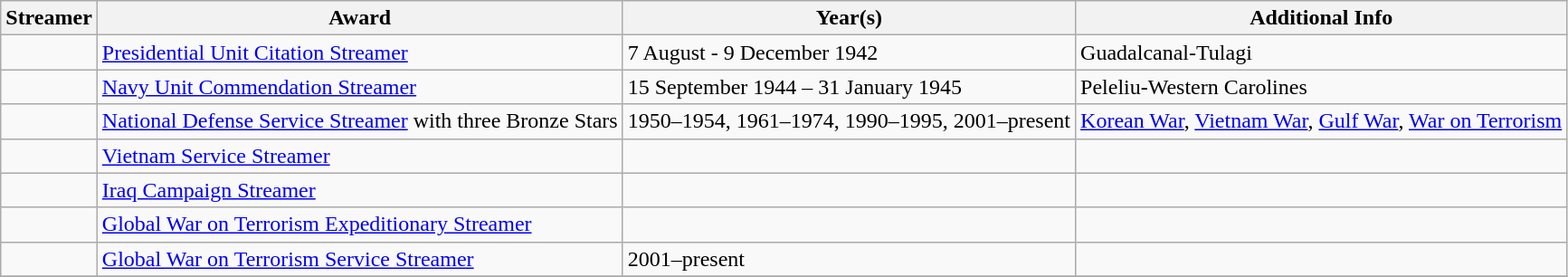<table class=wikitable>
<tr>
<th>Streamer</th>
<th>Award</th>
<th>Year(s)</th>
<th>Additional Info</th>
</tr>
<tr>
<td></td>
<td><a href='#'>Presidential Unit Citation Streamer</a></td>
<td>7 August - 9 December 1942</td>
<td>Guadalcanal-Tulagi</td>
</tr>
<tr>
<td></td>
<td><a href='#'>Navy Unit Commendation Streamer</a></td>
<td>15 September 1944 – 31 January 1945</td>
<td>Peleliu-Western Carolines</td>
</tr>
<tr>
<td></td>
<td><a href='#'>National Defense Service Streamer</a> with three Bronze Stars</td>
<td>1950–1954, 1961–1974, 1990–1995, 2001–present</td>
<td><a href='#'>Korean War</a>, <a href='#'>Vietnam War</a>, <a href='#'>Gulf War</a>, <a href='#'>War on Terrorism</a></td>
</tr>
<tr>
<td></td>
<td><a href='#'>Vietnam Service Streamer</a></td>
<td><br></td>
<td><br></td>
</tr>
<tr>
<td></td>
<td><a href='#'>Iraq Campaign Streamer</a></td>
<td><br></td>
<td><br></td>
</tr>
<tr>
<td></td>
<td><a href='#'>Global War on Terrorism Expeditionary Streamer</a></td>
<td><br></td>
<td><br></td>
</tr>
<tr>
<td></td>
<td><a href='#'>Global War on Terrorism Service Streamer</a></td>
<td>2001–present</td>
<td><br></td>
</tr>
<tr>
</tr>
</table>
